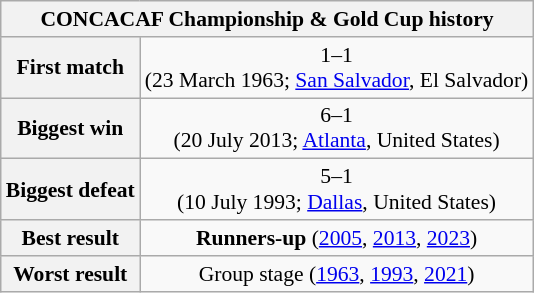<table class="wikitable collapsible collapsed" style="text-align: center;font-size:90%;">
<tr>
<th colspan=2>CONCACAF Championship & Gold Cup history</th>
</tr>
<tr>
<th>First match</th>
<td> 1–1 <br>(23 March 1963; <a href='#'>San Salvador</a>, El Salvador)</td>
</tr>
<tr>
<th>Biggest win</th>
<td> 6–1 <br>(20 July 2013; <a href='#'>Atlanta</a>, United States)</td>
</tr>
<tr>
<th>Biggest defeat</th>
<td> 5–1 <br>(10 July 1993; <a href='#'>Dallas</a>, United States)</td>
</tr>
<tr>
<th>Best result</th>
<td><strong>Runners-up</strong> (<a href='#'>2005</a>, <a href='#'>2013</a>, <a href='#'>2023</a>)</td>
</tr>
<tr>
<th>Worst result</th>
<td>Group stage (<a href='#'>1963</a>, <a href='#'>1993</a>, <a href='#'>2021</a>)</td>
</tr>
</table>
